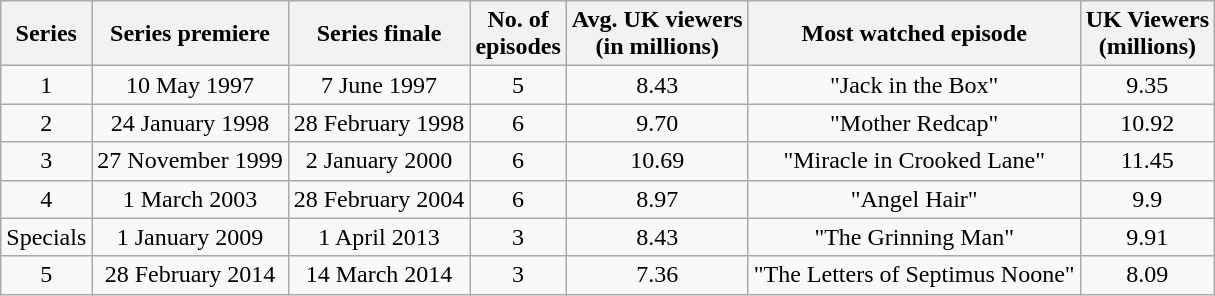<table class="wikitable" style="text-align:center;">
<tr>
<th>Series</th>
<th>Series premiere</th>
<th>Series finale</th>
<th>No. of<br>episodes</th>
<th>Avg. UK viewers<br>(in millions)</th>
<th>Most watched episode</th>
<th>UK Viewers<br>(millions)</th>
</tr>
<tr>
<td>1</td>
<td>10 May 1997</td>
<td>7 June 1997</td>
<td>5</td>
<td>8.43</td>
<td>"Jack in the Box"</td>
<td>9.35</td>
</tr>
<tr>
<td>2</td>
<td>24 January 1998</td>
<td>28 February 1998</td>
<td>6</td>
<td>9.70</td>
<td>"Mother Redcap"</td>
<td>10.92</td>
</tr>
<tr>
<td>3</td>
<td>27 November 1999</td>
<td>2 January 2000</td>
<td>6</td>
<td>10.69</td>
<td>"Miracle in Crooked Lane"</td>
<td>11.45</td>
</tr>
<tr>
<td>4</td>
<td>1 March 2003</td>
<td>28 February 2004</td>
<td>6</td>
<td>8.97</td>
<td>"Angel Hair"</td>
<td>9.9</td>
</tr>
<tr>
<td>Specials</td>
<td>1 January 2009</td>
<td>1 April 2013</td>
<td>3</td>
<td>8.43</td>
<td>"The Grinning Man"</td>
<td>9.91</td>
</tr>
<tr>
<td>5</td>
<td>28 February 2014</td>
<td>14 March 2014</td>
<td>3</td>
<td>7.36</td>
<td>"The Letters of Septimus Noone"</td>
<td>8.09</td>
</tr>
</table>
